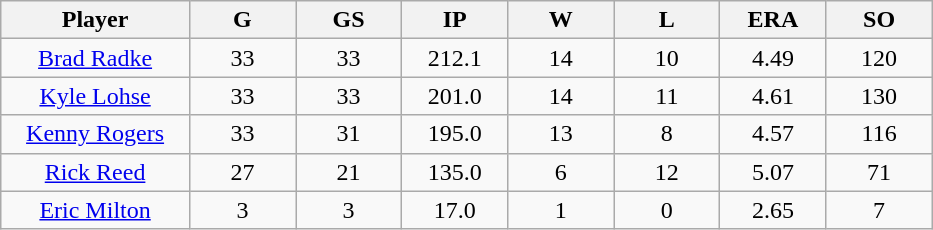<table class="wikitable sortable">
<tr>
<th bgcolor="#DDDDFF" width="16%">Player</th>
<th bgcolor="#DDDDFF" width="9%">G</th>
<th bgcolor="#DDDDFF" width="9%">GS</th>
<th bgcolor="#DDDDFF" width="9%">IP</th>
<th bgcolor="#DDDDFF" width="9%">W</th>
<th bgcolor="#DDDDFF" width="9%">L</th>
<th bgcolor="#DDDDFF" width="9%">ERA</th>
<th bgcolor="#DDDDFF" width="9%">SO</th>
</tr>
<tr align="center">
<td><a href='#'>Brad Radke</a></td>
<td>33</td>
<td>33</td>
<td>212.1</td>
<td>14</td>
<td>10</td>
<td>4.49</td>
<td>120</td>
</tr>
<tr align="center">
<td><a href='#'>Kyle Lohse</a></td>
<td>33</td>
<td>33</td>
<td>201.0</td>
<td>14</td>
<td>11</td>
<td>4.61</td>
<td>130</td>
</tr>
<tr align="center">
<td><a href='#'>Kenny Rogers</a></td>
<td>33</td>
<td>31</td>
<td>195.0</td>
<td>13</td>
<td>8</td>
<td>4.57</td>
<td>116</td>
</tr>
<tr align="center">
<td><a href='#'>Rick Reed</a></td>
<td>27</td>
<td>21</td>
<td>135.0</td>
<td>6</td>
<td>12</td>
<td>5.07</td>
<td>71</td>
</tr>
<tr align="center">
<td><a href='#'>Eric Milton</a></td>
<td>3</td>
<td>3</td>
<td>17.0</td>
<td>1</td>
<td>0</td>
<td>2.65</td>
<td>7</td>
</tr>
</table>
